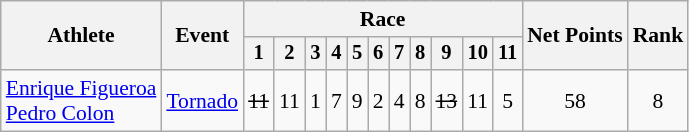<table class=wikitable style=font-size:90%;text-align:center>
<tr>
<th rowspan=2>Athlete</th>
<th rowspan=2>Event</th>
<th colspan=11>Race</th>
<th rowspan=2>Net Points</th>
<th rowspan=2>Rank</th>
</tr>
<tr style=font-size:95%>
<th>1</th>
<th>2</th>
<th>3</th>
<th>4</th>
<th>5</th>
<th>6</th>
<th>7</th>
<th>8</th>
<th>9</th>
<th>10</th>
<th>11</th>
</tr>
<tr>
<td align=left><a href='#'>Enrique Figueroa</a><br><a href='#'>Pedro Colon</a></td>
<td align=left><a href='#'>Tornado</a></td>
<td><s>11</s></td>
<td>11</td>
<td>1</td>
<td>7</td>
<td>9</td>
<td>2</td>
<td>4</td>
<td>8</td>
<td><s>13</s></td>
<td>11</td>
<td>5</td>
<td>58</td>
<td>8</td>
</tr>
</table>
